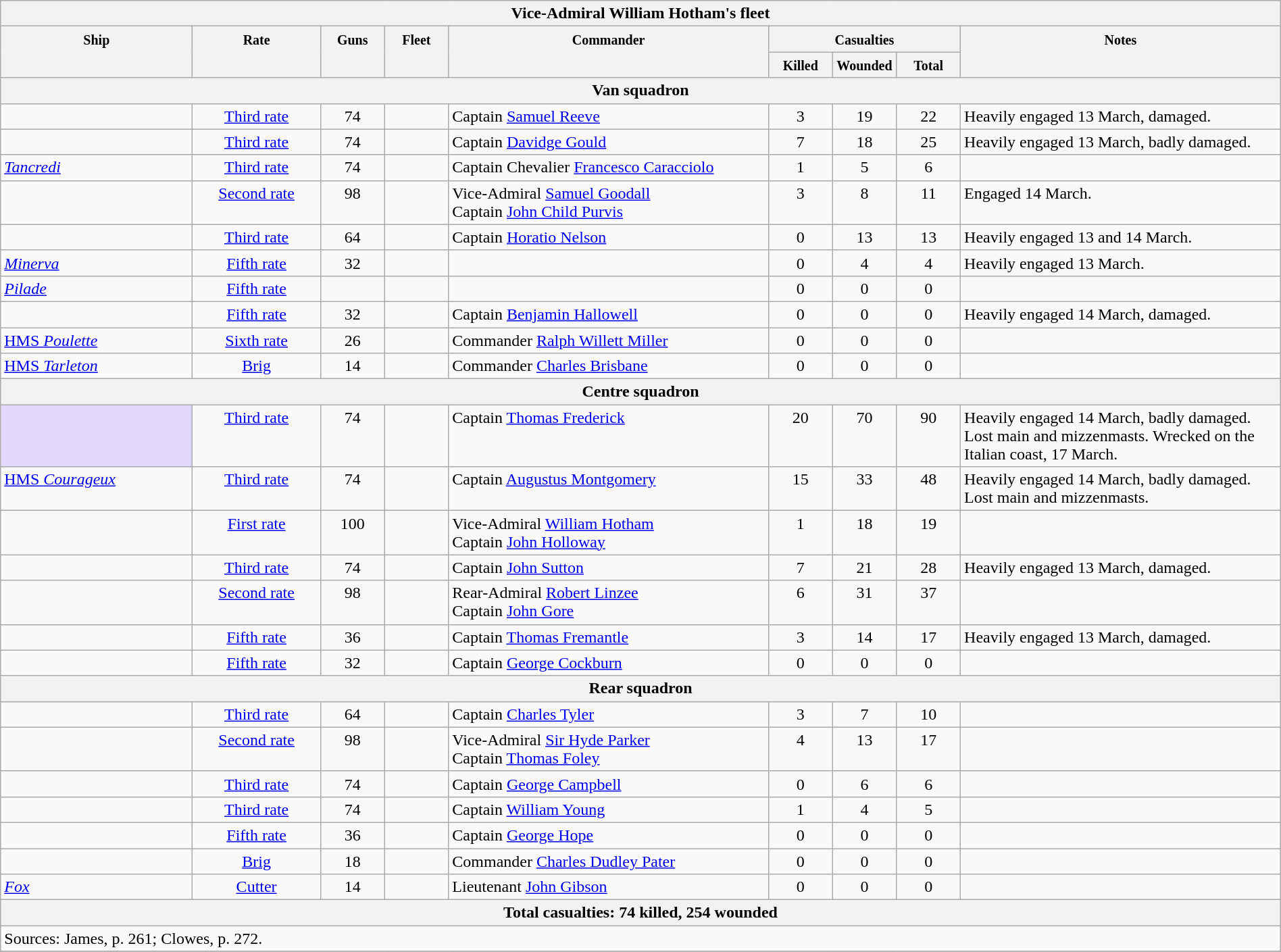<table class="wikitable" width=100%>
<tr valign="top">
<th colspan="9" bgcolor="white">Vice-Admiral William Hotham's fleet</th>
</tr>
<tr valign="top"|- valign="top">
<th width=15%; align= center rowspan=2><small> Ship </small></th>
<th width=10%; align= center rowspan=2><small> Rate </small></th>
<th width=5%; align= center rowspan=2><small> Guns </small></th>
<th width=5%; align= center rowspan=2><small> Fleet </small></th>
<th width=25%; align= center rowspan=2><small> Commander </small></th>
<th width=15%; align= center colspan=3><small>Casualties</small></th>
<th width=25%; align= center rowspan=2><small>Notes</small></th>
</tr>
<tr valign="top">
<th width=5%; align= center><small> Killed </small></th>
<th width=5%; align= center><small> Wounded </small></th>
<th width=5%; align= center><small> Total</small></th>
</tr>
<tr valign="top">
<th colspan="9" bgcolor="white">Van squadron</th>
</tr>
<tr valign="top">
<td align= left></td>
<td align= center><a href='#'>Third rate</a></td>
<td align= center>74</td>
<td align= center></td>
<td align= left>Captain <a href='#'>Samuel Reeve</a></td>
<td align= center>3</td>
<td align= center>19</td>
<td align= center>22</td>
<td align= left>Heavily engaged 13 March, damaged.</td>
</tr>
<tr valign="top">
<td align= left></td>
<td align= center><a href='#'>Third rate</a></td>
<td align= center>74</td>
<td align= center></td>
<td align= left>Captain <a href='#'>Davidge Gould</a></td>
<td align= center>7</td>
<td align= center>18</td>
<td align= center>25</td>
<td align= left>Heavily engaged 13 March, badly damaged.</td>
</tr>
<tr valign="top">
<td align= left><a href='#'><em>Tancredi</em></a></td>
<td align= center><a href='#'>Third rate</a></td>
<td align= center>74</td>
<td align= center></td>
<td align= left>Captain Chevalier <a href='#'>Francesco Caracciolo</a></td>
<td align= center>1</td>
<td align= center>5</td>
<td align= center>6</td>
<td align= left></td>
</tr>
<tr valign="top">
<td align= left></td>
<td align= center><a href='#'>Second rate</a></td>
<td align= center>98</td>
<td align= center></td>
<td align= left>Vice-Admiral <a href='#'>Samuel Goodall</a><br>Captain <a href='#'>John Child Purvis</a></td>
<td align= center>3</td>
<td align= center>8</td>
<td align= center>11</td>
<td align= left>Engaged 14 March.</td>
</tr>
<tr valign="top">
<td align= left></td>
<td align= center><a href='#'>Third rate</a></td>
<td align= center>64</td>
<td align= center></td>
<td align= left>Captain <a href='#'>Horatio Nelson</a></td>
<td align= center>0</td>
<td align= center>13</td>
<td align= center>13</td>
<td align= left>Heavily engaged 13 and 14 March.</td>
</tr>
<tr valign="top">
<td align= left><a href='#'><em>Minerva</em></a></td>
<td align= center><a href='#'>Fifth rate</a></td>
<td align= center>32</td>
<td align= center></td>
<td align= left></td>
<td align= center>0</td>
<td align= center>4</td>
<td align= center>4</td>
<td align= left>Heavily engaged 13 March.</td>
</tr>
<tr valign="top">
<td align= left><a href='#'><em>Pilade</em></a></td>
<td align= center><a href='#'>Fifth rate</a></td>
<td align= center></td>
<td align= center></td>
<td align= left></td>
<td align= center>0</td>
<td align= center>0</td>
<td align= center>0</td>
<td align= left></td>
</tr>
<tr valign="top">
<td align= left></td>
<td align= center><a href='#'>Fifth rate</a></td>
<td align= center>32</td>
<td align= center></td>
<td align= left>Captain <a href='#'>Benjamin Hallowell</a></td>
<td align= center>0</td>
<td align= center>0</td>
<td align= center>0</td>
<td align= left>Heavily engaged 14 March, damaged.</td>
</tr>
<tr valign="top">
<td align= left><a href='#'>HMS <em>Poulette</em></a></td>
<td align= center><a href='#'>Sixth rate</a></td>
<td align= center>26</td>
<td align= center></td>
<td align= left>Commander <a href='#'>Ralph Willett Miller</a></td>
<td align= center>0</td>
<td align= center>0</td>
<td align= center>0</td>
<td align= left></td>
</tr>
<tr valign="top">
<td align= left><a href='#'>HMS <em>Tarleton</em></a></td>
<td align= center><a href='#'>Brig</a></td>
<td align= center>14</td>
<td align= center></td>
<td align= left>Commander <a href='#'>Charles Brisbane</a></td>
<td align= center>0</td>
<td align= center>0</td>
<td align= center>0</td>
<td align= left></td>
</tr>
<tr valign="top">
<th colspan="11" bgcolor="white">Centre squadron</th>
</tr>
<tr valign="top">
<td bgcolor="#e3d9ff" align= left></td>
<td align= center><a href='#'>Third rate</a></td>
<td align= center>74</td>
<td align= center></td>
<td align= left>Captain <a href='#'>Thomas Frederick</a></td>
<td align= center>20</td>
<td align= center>70</td>
<td align= center>90</td>
<td align= left>Heavily engaged 14 March, badly damaged. Lost main and mizzenmasts. Wrecked on the Italian coast, 17 March.</td>
</tr>
<tr valign="top">
<td align= left><a href='#'>HMS <em>Courageux</em></a></td>
<td align= center><a href='#'>Third rate</a></td>
<td align= center>74</td>
<td align= center></td>
<td align= left>Captain <a href='#'>Augustus Montgomery</a></td>
<td align= center>15</td>
<td align= center>33</td>
<td align= center>48</td>
<td align= left>Heavily engaged 14 March, badly damaged. Lost main and mizzenmasts.</td>
</tr>
<tr valign="top">
<td align= left></td>
<td align= center><a href='#'>First rate</a></td>
<td align= center>100</td>
<td align= center></td>
<td align= left>Vice-Admiral <a href='#'>William Hotham</a><br>Captain <a href='#'>John Holloway</a></td>
<td align= center>1</td>
<td align= center>18</td>
<td align= center>19</td>
<td align= left></td>
</tr>
<tr valign="top">
<td align= left></td>
<td align= center><a href='#'>Third rate</a></td>
<td align= center>74</td>
<td align= center></td>
<td align= left>Captain <a href='#'>John Sutton</a></td>
<td align= center>7</td>
<td align= center>21</td>
<td align= center>28</td>
<td align= left>Heavily engaged 13 March, damaged.</td>
</tr>
<tr valign="top">
<td align= left></td>
<td align= center><a href='#'>Second rate</a></td>
<td align= center>98</td>
<td align= center></td>
<td align= left>Rear-Admiral <a href='#'>Robert Linzee</a><br>Captain <a href='#'>John Gore</a></td>
<td align= center>6</td>
<td align= center>31</td>
<td align= center>37</td>
<td align= left></td>
</tr>
<tr valign="top">
<td align= left></td>
<td align= center><a href='#'>Fifth rate</a></td>
<td align= center>36</td>
<td align= center></td>
<td align= left>Captain <a href='#'>Thomas Fremantle</a></td>
<td align= center>3</td>
<td align= center>14</td>
<td align= center>17</td>
<td align= left>Heavily engaged 13 March, damaged.</td>
</tr>
<tr valign="top">
<td align= left></td>
<td align= center><a href='#'>Fifth rate</a></td>
<td align= center>32</td>
<td align= center></td>
<td align= left>Captain <a href='#'>George Cockburn</a></td>
<td align= center>0</td>
<td align= center>0</td>
<td align= center>0</td>
<td align= left></td>
</tr>
<tr valign="top">
<th colspan="9" bgcolor="white">Rear squadron</th>
</tr>
<tr valign="top">
<td align= left></td>
<td align= center><a href='#'>Third rate</a></td>
<td align= center>64</td>
<td align= center></td>
<td align= left>Captain <a href='#'>Charles Tyler</a></td>
<td align= center>3</td>
<td align= center>7</td>
<td align= center>10</td>
<td align= left></td>
</tr>
<tr valign="top">
<td align= left></td>
<td align= center><a href='#'>Second rate</a></td>
<td align= center>98</td>
<td align= center></td>
<td align= left>Vice-Admiral <a href='#'>Sir Hyde Parker</a><br>Captain <a href='#'>Thomas Foley</a></td>
<td align= center>4</td>
<td align= center>13</td>
<td align= center>17</td>
<td align= left></td>
</tr>
<tr valign="top">
<td align= left></td>
<td align= center><a href='#'>Third rate</a></td>
<td align= center>74</td>
<td align= center></td>
<td align= left>Captain <a href='#'>George Campbell</a></td>
<td align= center>0</td>
<td align= center>6</td>
<td align= center>6</td>
<td align= left></td>
</tr>
<tr valign="top">
<td align= left></td>
<td align= center><a href='#'>Third rate</a></td>
<td align= center>74</td>
<td align= center></td>
<td align= left>Captain <a href='#'>William Young</a></td>
<td align= center>1</td>
<td align= center>4</td>
<td align= center>5</td>
<td align= left></td>
</tr>
<tr valign="top">
<td align= left></td>
<td align= center><a href='#'>Fifth rate</a></td>
<td align= center>36</td>
<td align= center></td>
<td align= left>Captain <a href='#'>George Hope</a></td>
<td align= center>0</td>
<td align= center>0</td>
<td align= center>0</td>
<td align= left></td>
</tr>
<tr valign="top">
<td align= left></td>
<td align= center><a href='#'>Brig</a></td>
<td align= center>18</td>
<td align= center></td>
<td align= left>Commander <a href='#'>Charles Dudley Pater</a></td>
<td align= center>0</td>
<td align= center>0</td>
<td align= center>0</td>
<td align= left></td>
</tr>
<tr valign="top">
<td align= left><a href='#'><em>Fox</em></a></td>
<td align= center><a href='#'>Cutter</a></td>
<td align= center>14</td>
<td align= center></td>
<td align= left>Lieutenant <a href='#'>John Gibson</a></td>
<td align= center>0</td>
<td align= center>0</td>
<td align= center>0</td>
<td align= left></td>
</tr>
<tr valign="top">
<th colspan="9" bgcolor="white">Total casualties: 74 killed, 254 wounded</th>
</tr>
<tr valign="top">
<td colspan="9" align="left">Sources: James, p. 261; Clowes, p. 272.</td>
</tr>
<tr>
</tr>
</table>
